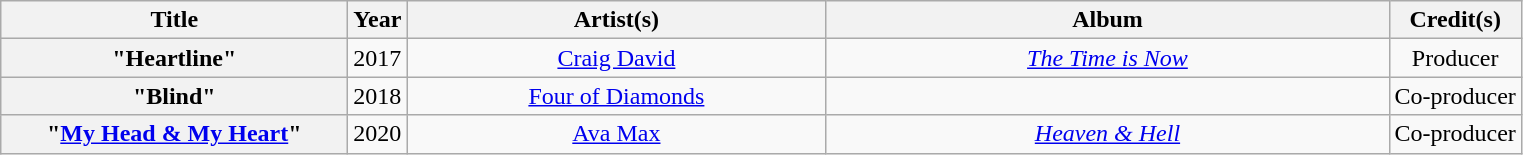<table class="wikitable plainrowheaders" style="text-align:center;">
<tr>
<th scope="col" style="width:14em;">Title</th>
<th scope="col" style="width:1em;">Year</th>
<th scope="col" style="width:17em;">Artist(s)</th>
<th scope="col" style="width:23em;">Album</th>
<th scope="col">Credit(s)</th>
</tr>
<tr>
<th scope ="row">"Heartline"</th>
<td>2017</td>
<td><a href='#'>Craig David</a></td>
<td><em><a href='#'>The Time is Now</a></em></td>
<td rowspan =>Producer</td>
</tr>
<tr>
<th scope="row">"Blind"</th>
<td>2018</td>
<td><a href='#'>Four of Diamonds</a></td>
<td></td>
<td rowspan=>Co-producer</td>
</tr>
<tr>
<th scope="row">"<a href='#'>My Head & My Heart</a>"</th>
<td>2020</td>
<td><a href='#'>Ava Max</a></td>
<td><em><a href='#'>Heaven & Hell</a></em></td>
<td rowspan=>Co-producer</td>
</tr>
</table>
